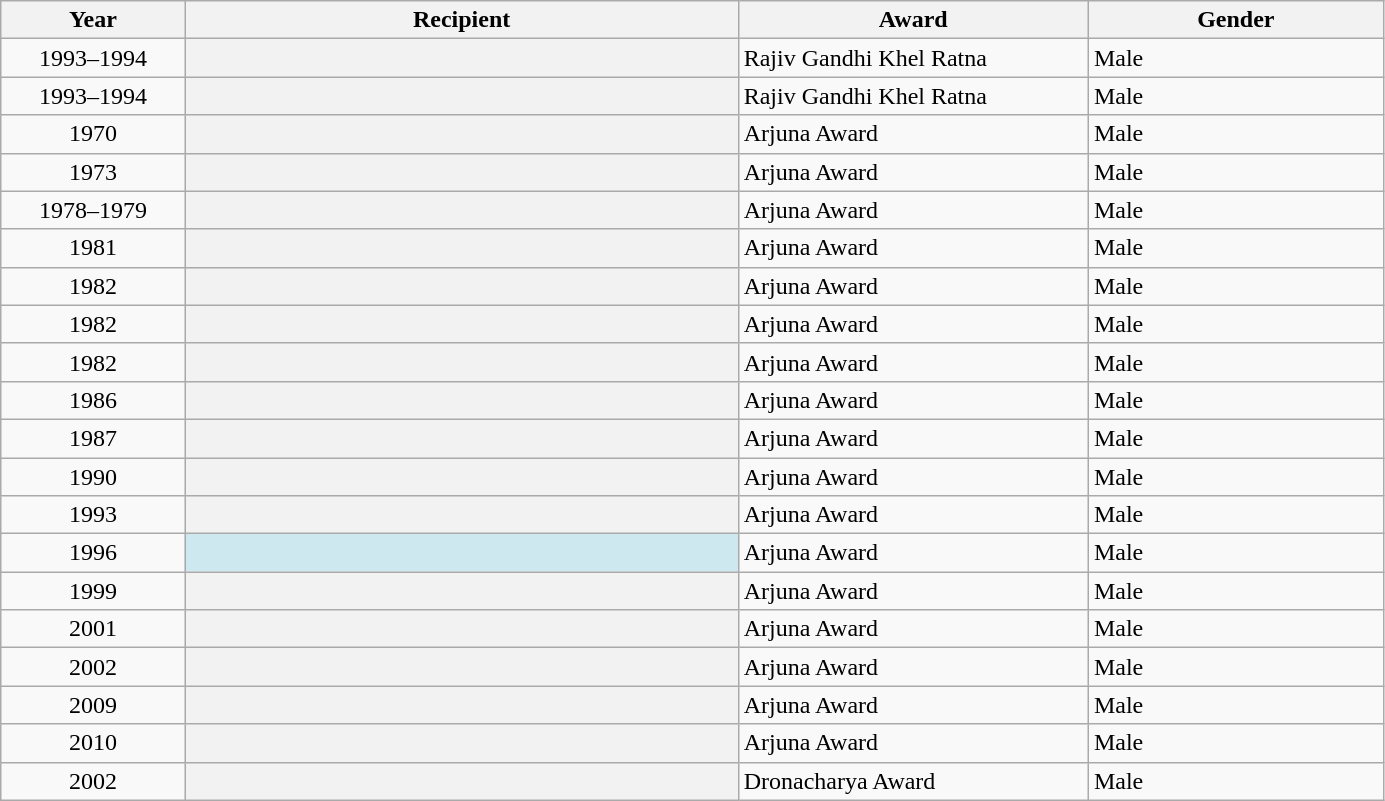<table class="wikitable plainrowheaders sortable" style="width:73%">
<tr>
<th scope="col" style="width:10%">Year</th>
<th scope="col" style="width:30%">Recipient</th>
<th scope="col" style="width:19%">Award</th>
<th scope="col" style="width:16%">Gender</th>
</tr>
<tr>
<td style="text-align:center;">1993–1994</td>
<th scope="row"></th>
<td>Rajiv Gandhi Khel Ratna</td>
<td>Male</td>
</tr>
<tr>
<td style="text-align:center;">1993–1994</td>
<th scope="row"></th>
<td>Rajiv Gandhi Khel Ratna</td>
<td>Male</td>
</tr>
<tr>
<td style="text-align:center;">1970</td>
<th scope="row"></th>
<td>Arjuna Award</td>
<td>Male</td>
</tr>
<tr>
<td style="text-align:center;">1973</td>
<th scope="row"></th>
<td>Arjuna Award</td>
<td>Male</td>
</tr>
<tr>
<td style="text-align:center;">1978–1979</td>
<th scope="row"></th>
<td>Arjuna Award</td>
<td>Male</td>
</tr>
<tr>
<td style="text-align:center;">1981</td>
<th scope="row"></th>
<td>Arjuna Award</td>
<td>Male</td>
</tr>
<tr>
<td style="text-align:center;">1982</td>
<th scope="row"></th>
<td>Arjuna Award</td>
<td>Male</td>
</tr>
<tr>
<td style="text-align:center;">1982</td>
<th scope="row"></th>
<td>Arjuna Award</td>
<td>Male</td>
</tr>
<tr>
<td style="text-align:center;">1982</td>
<th scope="row"></th>
<td>Arjuna Award</td>
<td>Male</td>
</tr>
<tr>
<td style="text-align:center;">1986</td>
<th scope="row"></th>
<td>Arjuna Award</td>
<td>Male</td>
</tr>
<tr>
<td style="text-align:center;">1987</td>
<th scope="row"></th>
<td>Arjuna Award</td>
<td>Male</td>
</tr>
<tr>
<td style="text-align:center;">1990</td>
<th scope="row"></th>
<td>Arjuna Award</td>
<td>Male</td>
</tr>
<tr>
<td style="text-align:center;">1993</td>
<th scope="row"></th>
<td>Arjuna Award</td>
<td>Male</td>
</tr>
<tr>
<td style="text-align:center;">1996</td>
<th scope="row" style="background-color:#CEE8F0;"></th>
<td>Arjuna Award</td>
<td>Male</td>
</tr>
<tr>
<td style="text-align:center;">1999</td>
<th scope="row"></th>
<td>Arjuna Award</td>
<td>Male</td>
</tr>
<tr>
<td style="text-align:center;">2001</td>
<th scope="row"></th>
<td>Arjuna Award</td>
<td>Male</td>
</tr>
<tr>
<td style="text-align:center;">2002</td>
<th scope="row"></th>
<td>Arjuna Award</td>
<td>Male</td>
</tr>
<tr>
<td style="text-align:center;">2009</td>
<th scope="row"></th>
<td>Arjuna Award</td>
<td>Male</td>
</tr>
<tr>
<td style="text-align:center;">2010</td>
<th scope="row"></th>
<td>Arjuna Award</td>
<td>Male</td>
</tr>
<tr>
<td style="text-align:center;">2002</td>
<th scope="row"></th>
<td>Dronacharya Award</td>
<td>Male</td>
</tr>
</table>
